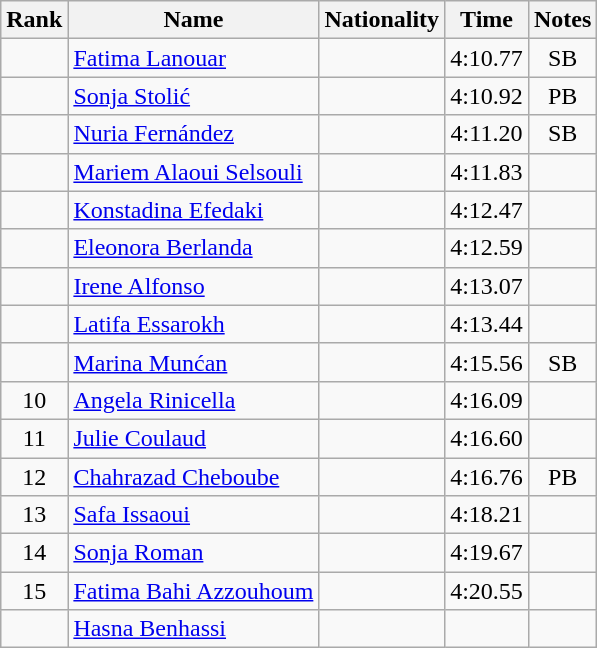<table class="wikitable sortable" style="text-align:center">
<tr>
<th>Rank</th>
<th>Name</th>
<th>Nationality</th>
<th>Time</th>
<th>Notes</th>
</tr>
<tr>
<td></td>
<td align=left><a href='#'>Fatima Lanouar</a></td>
<td align=left></td>
<td>4:10.77</td>
<td>SB</td>
</tr>
<tr>
<td></td>
<td align=left><a href='#'>Sonja Stolić</a></td>
<td align=left></td>
<td>4:10.92</td>
<td>PB</td>
</tr>
<tr>
<td></td>
<td align=left><a href='#'>Nuria Fernández</a></td>
<td align=left></td>
<td>4:11.20</td>
<td>SB</td>
</tr>
<tr>
<td></td>
<td align=left><a href='#'>Mariem Alaoui Selsouli</a></td>
<td align=left></td>
<td>4:11.83</td>
<td></td>
</tr>
<tr>
<td></td>
<td align=left><a href='#'>Konstadina Efedaki</a></td>
<td align=left></td>
<td>4:12.47</td>
<td></td>
</tr>
<tr>
<td></td>
<td align=left><a href='#'>Eleonora Berlanda</a></td>
<td align=left></td>
<td>4:12.59</td>
<td></td>
</tr>
<tr>
<td></td>
<td align=left><a href='#'>Irene Alfonso</a></td>
<td align=left></td>
<td>4:13.07</td>
<td></td>
</tr>
<tr>
<td></td>
<td align=left><a href='#'>Latifa Essarokh</a></td>
<td align=left></td>
<td>4:13.44</td>
<td></td>
</tr>
<tr>
<td></td>
<td align=left><a href='#'>Marina Munćan</a></td>
<td align=left></td>
<td>4:15.56</td>
<td>SB</td>
</tr>
<tr>
<td>10</td>
<td align=left><a href='#'>Angela Rinicella</a></td>
<td align=left></td>
<td>4:16.09</td>
<td></td>
</tr>
<tr>
<td>11</td>
<td align=left><a href='#'>Julie Coulaud</a></td>
<td align=left></td>
<td>4:16.60</td>
<td></td>
</tr>
<tr>
<td>12</td>
<td align=left><a href='#'>Chahrazad Cheboube</a></td>
<td align=left></td>
<td>4:16.76</td>
<td>PB</td>
</tr>
<tr>
<td>13</td>
<td align=left><a href='#'>Safa Issaoui</a></td>
<td align=left></td>
<td>4:18.21</td>
<td></td>
</tr>
<tr>
<td>14</td>
<td align=left><a href='#'>Sonja Roman</a></td>
<td align=left></td>
<td>4:19.67</td>
<td></td>
</tr>
<tr>
<td>15</td>
<td align=left><a href='#'>Fatima Bahi Azzouhoum</a></td>
<td align=left></td>
<td>4:20.55</td>
<td></td>
</tr>
<tr>
<td></td>
<td align=left><a href='#'>Hasna Benhassi</a></td>
<td align=left></td>
<td></td>
<td></td>
</tr>
</table>
